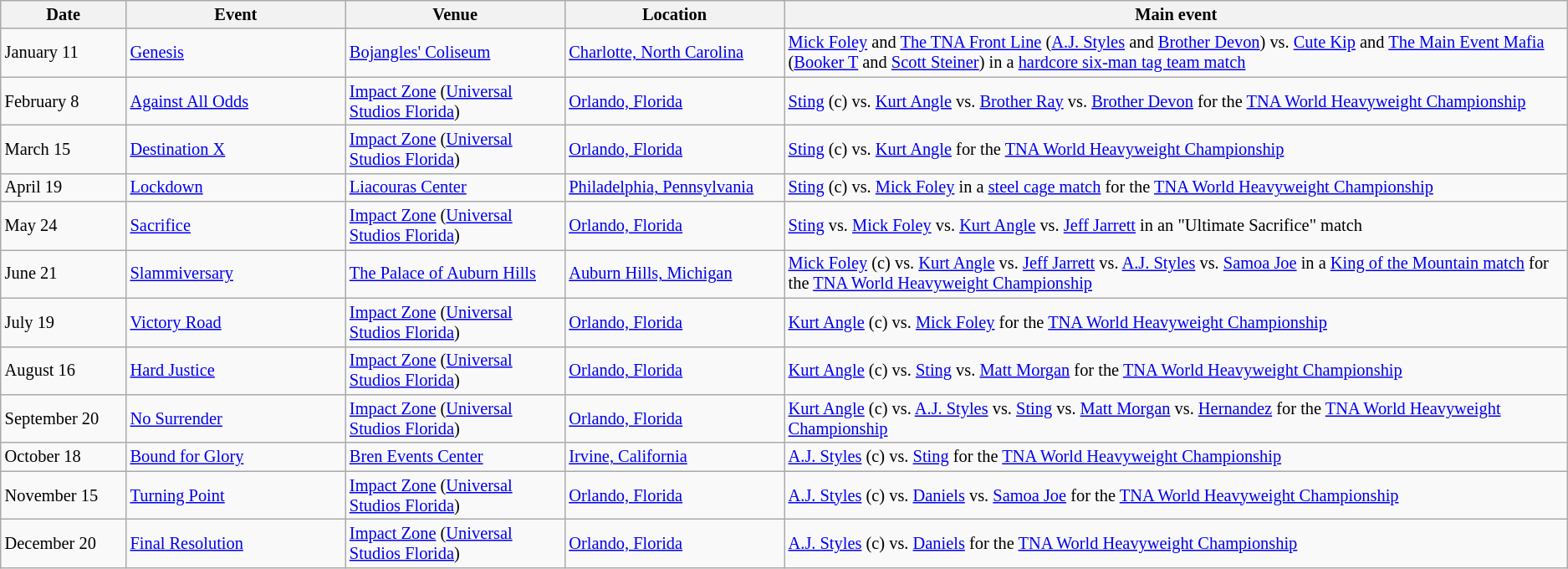<table class="sortable wikitable succession-box" style="font-size:85%;">
<tr>
<th width=8%>Date</th>
<th width=14%>Event</th>
<th width=14%>Venue</th>
<th width=14%>Location</th>
<th width=50%>Main event</th>
</tr>
<tr>
<td>January 11</td>
<td><a href='#'>Genesis</a></td>
<td><a href='#'>Bojangles' Coliseum</a></td>
<td><a href='#'>Charlotte, North Carolina</a></td>
<td><a href='#'>Mick Foley</a> and <a href='#'>The TNA Front Line</a> (<a href='#'>A.J. Styles</a> and <a href='#'>Brother Devon</a>) vs. <a href='#'>Cute Kip</a> and <a href='#'>The Main Event Mafia</a> (<a href='#'>Booker T</a> and <a href='#'>Scott Steiner</a>) in a <a href='#'>hardcore six-man tag team match</a></td>
</tr>
<tr>
<td>February 8</td>
<td><a href='#'>Against All Odds</a></td>
<td><a href='#'>Impact Zone</a> (<a href='#'>Universal Studios Florida</a>)</td>
<td><a href='#'>Orlando, Florida</a></td>
<td><a href='#'>Sting</a> (c) vs. <a href='#'>Kurt Angle</a> vs. <a href='#'>Brother Ray</a> vs. <a href='#'>Brother Devon</a> for the <a href='#'>TNA World Heavyweight Championship</a></td>
</tr>
<tr>
<td>March 15</td>
<td><a href='#'>Destination X</a></td>
<td><a href='#'>Impact Zone</a> (<a href='#'>Universal Studios Florida</a>)</td>
<td><a href='#'>Orlando, Florida</a></td>
<td><a href='#'>Sting</a> (c) vs. <a href='#'>Kurt Angle</a> for the <a href='#'>TNA World Heavyweight Championship</a></td>
</tr>
<tr>
<td>April 19</td>
<td><a href='#'>Lockdown</a></td>
<td><a href='#'>Liacouras Center</a></td>
<td><a href='#'>Philadelphia, Pennsylvania</a></td>
<td><a href='#'>Sting</a> (c) vs. <a href='#'>Mick Foley</a> in a <a href='#'>steel cage match</a> for the <a href='#'>TNA World Heavyweight Championship</a></td>
</tr>
<tr>
<td>May 24</td>
<td><a href='#'>Sacrifice</a></td>
<td><a href='#'>Impact Zone</a> (<a href='#'>Universal Studios Florida</a>)</td>
<td><a href='#'>Orlando, Florida</a></td>
<td><a href='#'>Sting</a> vs. <a href='#'>Mick Foley</a> vs. <a href='#'>Kurt Angle</a> vs. <a href='#'>Jeff Jarrett</a> in an "Ultimate Sacrifice" match</td>
</tr>
<tr>
<td>June 21</td>
<td><a href='#'>Slammiversary</a></td>
<td><a href='#'>The Palace of Auburn Hills</a></td>
<td><a href='#'>Auburn Hills, Michigan</a></td>
<td><a href='#'>Mick Foley</a> (c) vs. <a href='#'>Kurt Angle</a> vs. <a href='#'>Jeff Jarrett</a> vs. <a href='#'>A.J. Styles</a> vs. <a href='#'>Samoa Joe</a> in a <a href='#'>King of the Mountain match</a> for the <a href='#'>TNA World Heavyweight Championship</a></td>
</tr>
<tr>
<td>July 19</td>
<td><a href='#'>Victory Road</a></td>
<td><a href='#'>Impact Zone</a> (<a href='#'>Universal Studios Florida</a>)</td>
<td><a href='#'>Orlando, Florida</a></td>
<td><a href='#'>Kurt Angle</a> (c) vs. <a href='#'>Mick Foley</a> for the <a href='#'>TNA World Heavyweight Championship</a></td>
</tr>
<tr>
<td>August 16</td>
<td><a href='#'>Hard Justice</a></td>
<td><a href='#'>Impact Zone</a> (<a href='#'>Universal Studios Florida</a>)</td>
<td><a href='#'>Orlando, Florida</a></td>
<td><a href='#'>Kurt Angle</a> (c) vs. <a href='#'>Sting</a> vs. <a href='#'>Matt Morgan</a> for the <a href='#'>TNA World Heavyweight Championship</a></td>
</tr>
<tr>
<td>September 20</td>
<td><a href='#'>No Surrender</a></td>
<td><a href='#'>Impact Zone</a> (<a href='#'>Universal Studios Florida</a>)</td>
<td><a href='#'>Orlando, Florida</a></td>
<td><a href='#'>Kurt Angle</a> (c) vs. <a href='#'>A.J. Styles</a> vs. <a href='#'>Sting</a> vs. <a href='#'>Matt Morgan</a> vs. <a href='#'>Hernandez</a> for the <a href='#'>TNA World Heavyweight Championship</a></td>
</tr>
<tr>
<td>October 18</td>
<td><a href='#'>Bound for Glory</a></td>
<td><a href='#'>Bren Events Center</a></td>
<td><a href='#'>Irvine, California</a></td>
<td><a href='#'>A.J. Styles</a> (c) vs. <a href='#'>Sting</a> for the <a href='#'>TNA World Heavyweight Championship</a></td>
</tr>
<tr>
<td>November 15</td>
<td><a href='#'>Turning Point</a></td>
<td><a href='#'>Impact Zone</a> (<a href='#'>Universal Studios Florida</a>)</td>
<td><a href='#'>Orlando, Florida</a></td>
<td><a href='#'>A.J. Styles</a> (c) vs. <a href='#'>Daniels</a> vs. <a href='#'>Samoa Joe</a> for the <a href='#'>TNA World Heavyweight Championship</a></td>
</tr>
<tr>
<td>December 20</td>
<td><a href='#'>Final Resolution</a></td>
<td><a href='#'>Impact Zone</a> (<a href='#'>Universal Studios Florida</a>)</td>
<td><a href='#'>Orlando, Florida</a></td>
<td><a href='#'>A.J. Styles</a> (c) vs. <a href='#'>Daniels</a> for the <a href='#'>TNA World Heavyweight Championship</a></td>
</tr>
</table>
